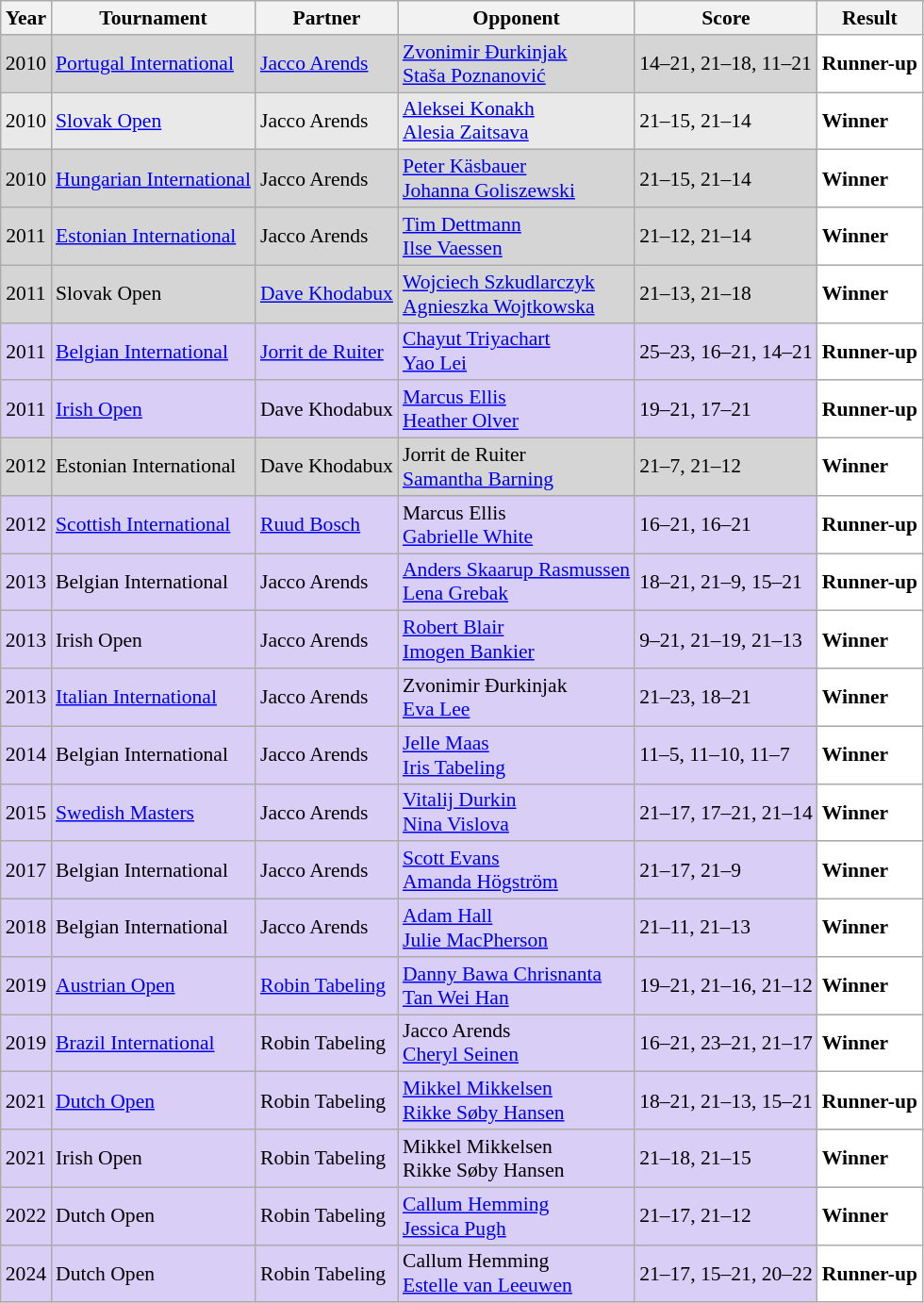<table class="sortable wikitable" style="font-size: 90%;">
<tr>
<th>Year</th>
<th>Tournament</th>
<th>Partner</th>
<th>Opponent</th>
<th>Score</th>
<th>Result</th>
</tr>
<tr style="background:#D5D5D5">
<td align="center">2010</td>
<td align="left"><a href='#'>Portugal International</a></td>
<td align="left"> <a href='#'>Jacco Arends</a></td>
<td align="left"> <a href='#'>Zvonimir Đurkinjak</a><br> <a href='#'>Staša Poznanović</a></td>
<td align="left">14–21, 21–18, 11–21</td>
<td style="text-align:left; background:white"> <strong>Runner-up</strong></td>
</tr>
<tr style="background:#E9E9E9">
<td align="center">2010</td>
<td align="left"><a href='#'>Slovak Open</a></td>
<td align="left"> Jacco Arends</td>
<td align="left"> <a href='#'>Aleksei Konakh</a><br> <a href='#'>Alesia Zaitsava</a></td>
<td align="left">21–15, 21–14</td>
<td style="text-align:left; background:white"> <strong>Winner</strong></td>
</tr>
<tr style="background:#D5D5D5">
<td align="center">2010</td>
<td align="left"><a href='#'>Hungarian International</a></td>
<td align="left"> Jacco Arends</td>
<td align="left"> <a href='#'>Peter Käsbauer</a><br> <a href='#'>Johanna Goliszewski</a></td>
<td align="left">21–15, 21–14</td>
<td style="text-align:left; background:white"> <strong>Winner</strong></td>
</tr>
<tr style="background:#D5D5D5">
<td align="center">2011</td>
<td align="left"><a href='#'>Estonian International</a></td>
<td align="left"> Jacco Arends</td>
<td align="left"> <a href='#'>Tim Dettmann</a><br> <a href='#'>Ilse Vaessen</a></td>
<td align="left">21–12, 21–14</td>
<td style="text-align:left; background:white"> <strong>Winner</strong></td>
</tr>
<tr style="background:#D5D5D5">
<td align="center">2011</td>
<td align="left">Slovak Open</td>
<td align="left"> <a href='#'>Dave Khodabux</a></td>
<td align="left"> <a href='#'>Wojciech Szkudlarczyk</a><br> <a href='#'>Agnieszka Wojtkowska</a></td>
<td align="left">21–13, 21–18</td>
<td style="text-align:left; background:white"> <strong>Winner</strong></td>
</tr>
<tr style="background:#D8CEF6">
<td align="center">2011</td>
<td align="left"><a href='#'>Belgian International</a></td>
<td align="left"> <a href='#'>Jorrit de Ruiter</a></td>
<td align="left"> <a href='#'>Chayut Triyachart</a><br> <a href='#'>Yao Lei</a></td>
<td align="left">25–23, 16–21, 14–21</td>
<td style="text-align:left; background:white"> <strong>Runner-up</strong></td>
</tr>
<tr style="background:#D8CEF6">
<td align="center">2011</td>
<td align="left"><a href='#'>Irish Open</a></td>
<td align="left"> Dave Khodabux</td>
<td align="left"> <a href='#'>Marcus Ellis</a><br> <a href='#'>Heather Olver</a></td>
<td align="left">19–21, 17–21</td>
<td style="text-align:left; background:white"> <strong>Runner-up</strong></td>
</tr>
<tr style="background:#D5D5D5">
<td align="center">2012</td>
<td align="left">Estonian International</td>
<td align="left"> Dave Khodabux</td>
<td align="left"> Jorrit de Ruiter<br> <a href='#'>Samantha Barning</a></td>
<td align="left">21–7, 21–12</td>
<td style="text-align:left; background:white"> <strong>Winner</strong></td>
</tr>
<tr style="background:#D8CEF6">
<td align="center">2012</td>
<td align="left"><a href='#'>Scottish International</a></td>
<td align="left"> <a href='#'>Ruud Bosch</a></td>
<td align="left"> Marcus Ellis<br> <a href='#'>Gabrielle White</a></td>
<td align="left">16–21, 16–21</td>
<td style="text-align:left; background:white"> <strong>Runner-up</strong></td>
</tr>
<tr style="background:#D8CEF6">
<td align="center">2013</td>
<td align="left">Belgian International</td>
<td align="left"> Jacco Arends</td>
<td align="left"> <a href='#'>Anders Skaarup Rasmussen</a><br> <a href='#'>Lena Grebak</a></td>
<td align="left">18–21, 21–9, 15–21</td>
<td style="text-align:left; background:white"> <strong>Runner-up</strong></td>
</tr>
<tr style="background:#D8CEF6">
<td align="center">2013</td>
<td align="left">Irish Open</td>
<td align="left"> Jacco Arends</td>
<td align="left"> <a href='#'>Robert Blair</a><br> <a href='#'>Imogen Bankier</a></td>
<td align="left">9–21, 21–19, 21–13</td>
<td style="text-align:left; background:white"> <strong>Winner</strong></td>
</tr>
<tr style="background:#D8CEF6">
<td align="center">2013</td>
<td align="left"><a href='#'>Italian International</a></td>
<td align="left"> Jacco Arends</td>
<td align="left"> Zvonimir Đurkinjak<br> <a href='#'>Eva Lee</a></td>
<td align="left">21–23, 18–21</td>
<td style="text-align:left; background:white"> <strong>Winner</strong></td>
</tr>
<tr style="background:#D8CEF6">
<td align="center">2014</td>
<td align="left">Belgian International</td>
<td align="left"> Jacco Arends</td>
<td align="left"> <a href='#'>Jelle Maas</a><br> <a href='#'>Iris Tabeling</a></td>
<td align="left">11–5, 11–10, 11–7</td>
<td style="text-align:left; background:white"> <strong>Winner</strong></td>
</tr>
<tr style="background:#D8CEF6">
<td align="center">2015</td>
<td align="left"><a href='#'>Swedish Masters</a></td>
<td align="left"> Jacco Arends</td>
<td align="left"> <a href='#'>Vitalij Durkin</a><br> <a href='#'>Nina Vislova</a></td>
<td align="left">21–17, 17–21, 21–14</td>
<td style="text-align:left; background:white"> <strong>Winner</strong></td>
</tr>
<tr style="background:#D8CEF6">
<td align="center">2017</td>
<td align="left">Belgian International</td>
<td align="left"> Jacco Arends</td>
<td align="left"> <a href='#'>Scott Evans</a><br> <a href='#'>Amanda Högström</a></td>
<td align="left">21–17, 21–9</td>
<td style="text-align:left; background:white"> <strong>Winner</strong></td>
</tr>
<tr style="background:#D8CEF6">
<td align="center">2018</td>
<td align="left">Belgian International</td>
<td align="left"> Jacco Arends</td>
<td align="left"> <a href='#'>Adam Hall</a><br> <a href='#'>Julie MacPherson</a></td>
<td align="left">21–11, 21–13</td>
<td style="text-align:left; background:white"> <strong>Winner</strong></td>
</tr>
<tr style="background:#D8CEF6">
<td align="center">2019</td>
<td align="left"><a href='#'>Austrian Open</a></td>
<td align="left"> <a href='#'>Robin Tabeling</a></td>
<td align="left"> <a href='#'>Danny Bawa Chrisnanta</a><br> <a href='#'>Tan Wei Han</a></td>
<td align="left">19–21, 21–16, 21–12</td>
<td style="text-align:left; background:white"> <strong>Winner</strong></td>
</tr>
<tr style="background:#D8CEF6">
<td align="center">2019</td>
<td align="left"><a href='#'>Brazil International</a></td>
<td align="left"> Robin Tabeling</td>
<td align="left"> Jacco Arends<br> <a href='#'>Cheryl Seinen</a></td>
<td align="left">16–21, 23–21, 21–17</td>
<td style="text-align:left; background:white"> <strong>Winner</strong></td>
</tr>
<tr style="background:#D8CEF6">
<td align="center">2021</td>
<td align="left"><a href='#'>Dutch Open</a></td>
<td align="left"> Robin Tabeling</td>
<td align="left"> <a href='#'>Mikkel Mikkelsen</a><br> <a href='#'>Rikke Søby Hansen</a></td>
<td align="left">18–21, 21–13, 15–21</td>
<td style="text-align:left; background:white"> <strong>Runner-up</strong></td>
</tr>
<tr style="background:#D8CEF6">
<td align="center">2021</td>
<td align="left">Irish Open</td>
<td align="left"> Robin Tabeling</td>
<td align="left"> Mikkel Mikkelsen<br> Rikke Søby Hansen</td>
<td align="left">21–18, 21–15</td>
<td style="text-align:left; background:white"> <strong>Winner</strong></td>
</tr>
<tr style="background:#D8CEF6">
<td align="center">2022</td>
<td align="left">Dutch Open</td>
<td align="left"> Robin Tabeling</td>
<td align="left"> <a href='#'>Callum Hemming</a><br> <a href='#'>Jessica Pugh</a></td>
<td align="left">21–17, 21–12</td>
<td style="text-align:left; background:white"> <strong>Winner</strong></td>
</tr>
<tr style="background:#D8CEF6">
<td align="center">2024</td>
<td align="left">Dutch Open</td>
<td align="left"> Robin Tabeling</td>
<td align="left"> Callum Hemming<br> <a href='#'>Estelle van Leeuwen</a></td>
<td align="left">21–17, 15–21, 20–22</td>
<td style="text-align:left; background:white"> <strong>Runner-up</strong></td>
</tr>
</table>
